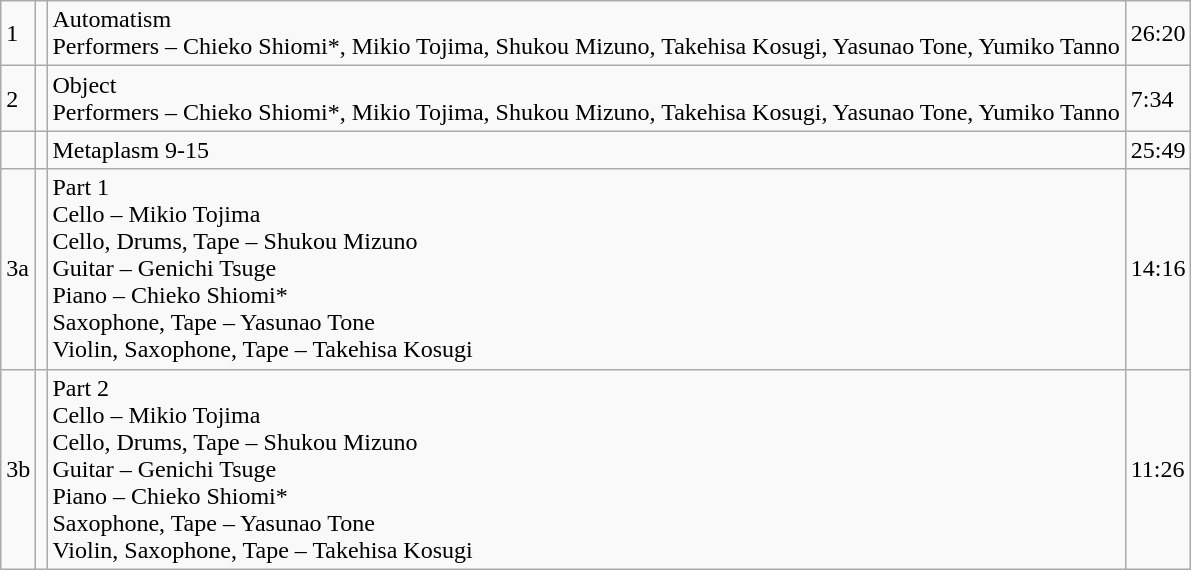<table class="wikitable">
<tr>
<td>1</td>
<td></td>
<td>Automatism<br>Performers – Chieko Shiomi*, Mikio Tojima, Shukou Mizuno, Takehisa Kosugi, Yasunao Tone, Yumiko Tanno</td>
<td>26:20</td>
</tr>
<tr>
<td>2</td>
<td></td>
<td>Object<br>Performers – Chieko Shiomi*, Mikio Tojima, Shukou Mizuno, Takehisa Kosugi, Yasunao Tone, Yumiko Tanno</td>
<td>7:34</td>
</tr>
<tr>
<td></td>
<td></td>
<td>Metaplasm 9-15</td>
<td>25:49</td>
</tr>
<tr>
<td>3a</td>
<td></td>
<td>Part 1<br>Cello – Mikio Tojima<br>Cello, Drums, Tape – Shukou Mizuno<br>Guitar – Genichi Tsuge<br>Piano – Chieko Shiomi*<br>Saxophone, Tape – Yasunao Tone<br>Violin, Saxophone, Tape – Takehisa Kosugi</td>
<td>14:16</td>
</tr>
<tr>
<td>3b</td>
<td></td>
<td>Part 2<br>Cello – Mikio Tojima<br>Cello, Drums, Tape – Shukou Mizuno<br>Guitar – Genichi Tsuge<br>Piano – Chieko Shiomi*<br>Saxophone, Tape – Yasunao Tone<br>Violin, Saxophone, Tape – Takehisa Kosugi</td>
<td>11:26</td>
</tr>
</table>
